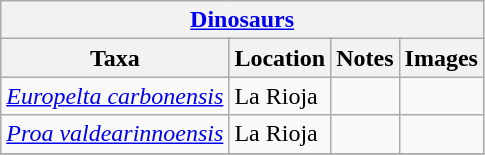<table class="wikitable sortable" align="center">
<tr>
<th colspan="5" align="center"><strong><a href='#'>Dinosaurs</a></strong></th>
</tr>
<tr>
<th>Taxa</th>
<th>Location</th>
<th>Notes</th>
<th>Images</th>
</tr>
<tr>
<td><em><a href='#'>Europelta carbonensis</a></em></td>
<td>La Rioja</td>
<td align=center></td>
<td></td>
</tr>
<tr>
<td><em><a href='#'>Proa valdearinnoensis</a></em></td>
<td>La Rioja</td>
<td align=center></td>
<td></td>
</tr>
<tr>
</tr>
</table>
